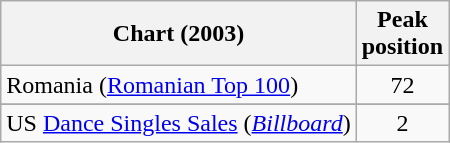<table class="wikitable">
<tr>
<th align="left">Chart (2003)</th>
<th align="left">Peak<br>position</th>
</tr>
<tr>
<td align="left">Romania (<a href='#'>Romanian Top 100</a>)</td>
<td align="center">72</td>
</tr>
<tr>
</tr>
<tr>
<td>US <a href='#'>Dance Singles Sales</a> (<em><a href='#'>Billboard</a></em>)</td>
<td style="text-align:center;">2</td>
</tr>
</table>
